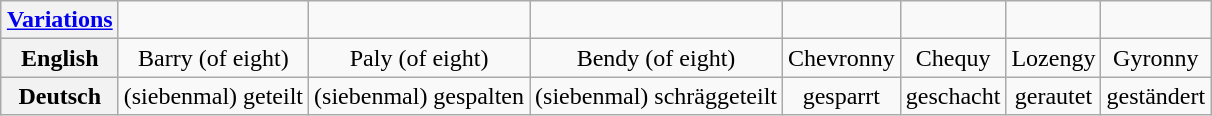<table class="wikitable" style="margin:1em auto;">
<tr>
<th><a href='#'>Variations</a></th>
<td align="center"></td>
<td align="center"></td>
<td align="center"></td>
<td align="center"></td>
<td align="center"></td>
<td align="center"></td>
<td align="center"></td>
</tr>
<tr>
<th>English</th>
<td align="center">Barry (of eight)</td>
<td align="center">Paly (of eight)</td>
<td align="center">Bendy (of eight)</td>
<td align="center">Chevronny</td>
<td align="center">Chequy</td>
<td align="center">Lozengy</td>
<td align="center">Gyronny</td>
</tr>
<tr>
<th>Deutsch</th>
<td align="center">(siebenmal) geteilt</td>
<td align="center">(siebenmal) gespalten</td>
<td align="center">(siebenmal) schräggeteilt</td>
<td align="center">gesparrt</td>
<td align="center">geschacht</td>
<td align="center">gerautet</td>
<td align="center">geständert</td>
</tr>
</table>
